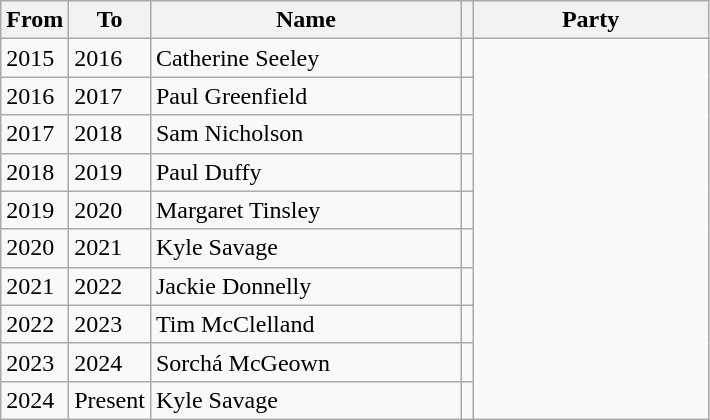<table class="wikitable sortable">
<tr>
<th>From</th>
<th>To</th>
<th scope="col" style="width:200px;">Name</th>
<th class="unsortable"></th>
<th scope="col" style="width:150px;">Party</th>
</tr>
<tr>
<td>2015</td>
<td>2016</td>
<td>Catherine Seeley</td>
<td></td>
</tr>
<tr>
<td>2016</td>
<td>2017</td>
<td>Paul Greenfield</td>
<td></td>
</tr>
<tr>
<td>2017</td>
<td>2018</td>
<td>Sam Nicholson</td>
<td></td>
</tr>
<tr>
<td>2018</td>
<td>2019</td>
<td>Paul Duffy</td>
<td></td>
</tr>
<tr>
<td>2019</td>
<td>2020</td>
<td>Margaret Tinsley</td>
<td></td>
</tr>
<tr>
<td>2020</td>
<td>2021</td>
<td>Kyle Savage</td>
<td></td>
</tr>
<tr>
<td>2021</td>
<td>2022</td>
<td>Jackie Donnelly</td>
<td></td>
</tr>
<tr>
<td>2022</td>
<td>2023</td>
<td>Tim McClelland</td>
<td></td>
</tr>
<tr>
<td>2023</td>
<td>2024</td>
<td>Sorchá McGeown</td>
<td></td>
</tr>
<tr>
<td>2024</td>
<td>Present</td>
<td>Kyle Savage</td>
<td></td>
</tr>
</table>
